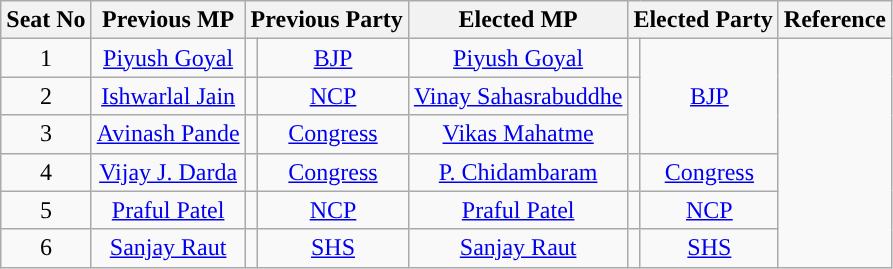<table class="wikitable">
<tr>
<th>Seat No</th>
<th>Previous MP</th>
<th colspan=2>Previous Party</th>
<th>Elected MP</th>
<th colspan=2>Elected Party</th>
<th>Reference</th>
</tr>
<tr style="text-align:center;">
<td>1</td>
<td><a href='#'>Piyush Goyal</a></td>
<td width="1px"></td>
<td><a href='#'>BJP</a></td>
<td><a href='#'>Piyush Goyal</a></td>
<td width="1px"></td>
<td rowspan="3"><a href='#'>BJP</a></td>
<td rowspan=6></td>
</tr>
<tr style="text-align:center;">
<td>2</td>
<td><a href='#'>Ishwarlal Jain</a></td>
<td width="1px"></td>
<td><a href='#'>NCP</a></td>
<td><a href='#'>Vinay Sahasrabuddhe</a></td>
</tr>
<tr style="text-align:center;">
<td>3</td>
<td><a href='#'>Avinash Pande</a></td>
<td width="1px"></td>
<td><a href='#'>Congress</a></td>
<td><a href='#'>Vikas Mahatme</a></td>
</tr>
<tr style="text-align:center;">
<td>4</td>
<td><a href='#'>Vijay J. Darda</a></td>
<td width="1px"></td>
<td><a href='#'>Congress</a></td>
<td><a href='#'>P. Chidambaram</a></td>
<td width="1px"></td>
<td><a href='#'>Congress</a></td>
</tr>
<tr style="text-align:center;">
<td>5</td>
<td><a href='#'>Praful Patel</a></td>
<td width="1px"></td>
<td><a href='#'>NCP</a></td>
<td><a href='#'>Praful Patel</a></td>
<td width="1px"></td>
<td><a href='#'>NCP</a></td>
</tr>
<tr style="text-align:center;">
<td>6</td>
<td><a href='#'>Sanjay Raut</a></td>
<td width="1px"></td>
<td><a href='#'>SHS</a></td>
<td><a href='#'>Sanjay Raut</a></td>
<td width="1px"></td>
<td><a href='#'>SHS</a></td>
</tr>
</table>
